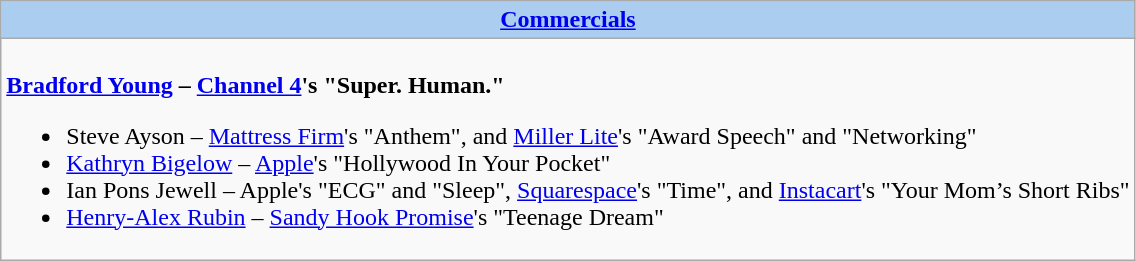<table class=wikitable style="width="100%">
<tr>
<th colspan="2" style="background:#abcdef;"><a href='#'>Commercials</a></th>
</tr>
<tr>
<td colspan="2" style="vertical-align:top;"><br><strong><a href='#'>Bradford Young</a> – <a href='#'>Channel 4</a>'s "Super. Human."</strong><ul><li>Steve Ayson – <a href='#'>Mattress Firm</a>'s "Anthem", and <a href='#'>Miller Lite</a>'s "Award Speech" and "Networking"</li><li><a href='#'>Kathryn Bigelow</a> – <a href='#'>Apple</a>'s "Hollywood In Your Pocket"</li><li>Ian Pons Jewell – Apple's "ECG" and "Sleep", <a href='#'>Squarespace</a>'s "Time", and <a href='#'>Instacart</a>'s "Your Mom’s Short Ribs"</li><li><a href='#'>Henry-Alex Rubin</a> – <a href='#'>Sandy Hook Promise</a>'s "Teenage Dream"</li></ul></td>
</tr>
</table>
